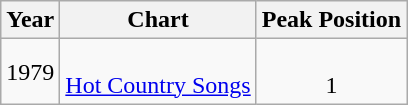<table class="wikitable">
<tr>
<th>Year</th>
<th>Chart</th>
<th>Peak Position</th>
</tr>
<tr>
<td>1979</td>
<td><br><a href='#'>Hot Country Songs</a></td>
<td style="text-align:center;"><br>1</td>
</tr>
</table>
